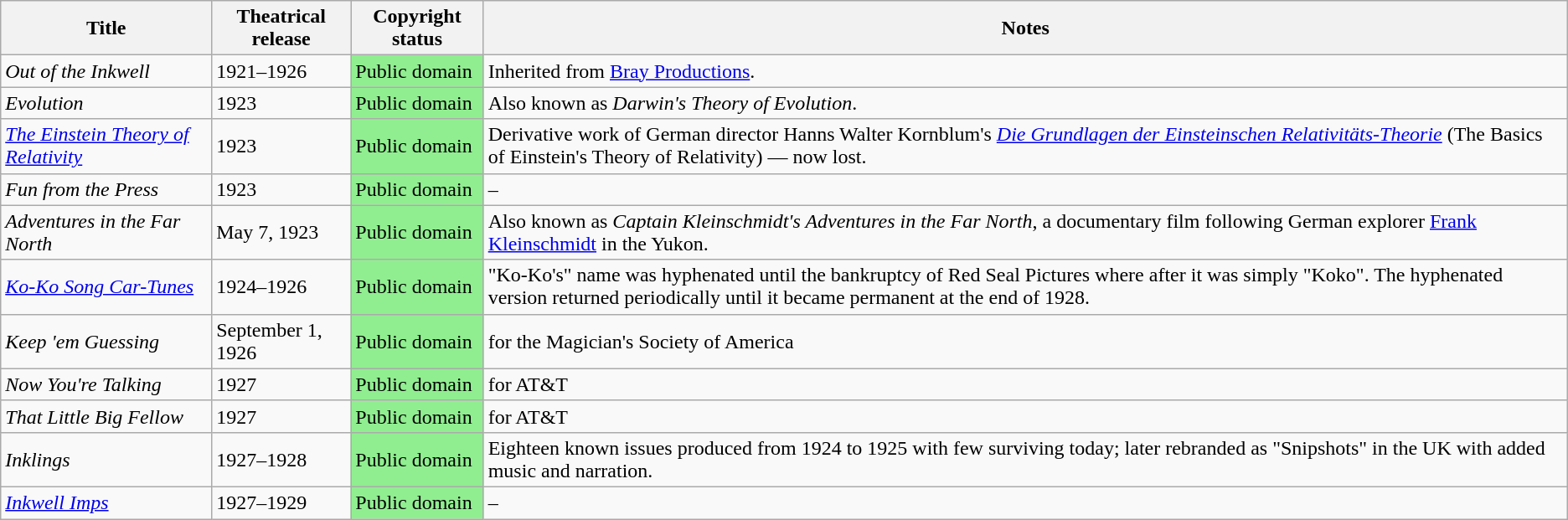<table class="wikitable mw-collapsible sortable">
<tr>
<th>Title</th>
<th>Theatrical release</th>
<th>Copyright status</th>
<th>Notes</th>
</tr>
<tr>
<td><em>Out of the Inkwell</em></td>
<td>1921–1926</td>
<td style="background: #90EE90;">Public domain</td>
<td>Inherited from <a href='#'>Bray Productions</a>.</td>
</tr>
<tr>
<td><em>Evolution</em></td>
<td>1923</td>
<td style="background: #90EE90;">Public domain</td>
<td>Also known as <em>Darwin's Theory of Evolution</em>.</td>
</tr>
<tr>
<td><em><a href='#'>The Einstein Theory of Relativity</a></em></td>
<td>1923</td>
<td style="background: #90EE90;">Public domain</td>
<td>Derivative work of German director Hanns Walter Kornblum's <em><a href='#'>Die Grundlagen der Einsteinschen Relativitäts-Theorie</a></em> (The Basics of Einstein's Theory of Relativity) — now lost.</td>
</tr>
<tr>
<td><em>Fun from the Press</em></td>
<td>1923</td>
<td style="background: #90EE90;">Public domain</td>
<td>–</td>
</tr>
<tr>
<td><em>Adventures in the Far North</em></td>
<td>May 7, 1923</td>
<td style="background: #90EE90;">Public domain</td>
<td>Also known as <em>Captain Kleinschmidt's Adventures in the Far North</em>, a documentary film following German explorer <a href='#'>Frank Kleinschmidt</a> in the Yukon.</td>
</tr>
<tr>
<td><em><a href='#'>Ko-Ko Song Car-Tunes</a></em></td>
<td>1924–1926</td>
<td style="background: #90EE90;">Public domain</td>
<td>"Ko-Ko's" name was hyphenated until the bankruptcy of Red Seal Pictures where after it was simply "Koko". The hyphenated version returned periodically until it became permanent at the end of 1928.</td>
</tr>
<tr>
<td><em>Keep 'em Guessing</em></td>
<td>September 1, 1926</td>
<td style="background: #90EE90;">Public domain</td>
<td>for the Magician's Society of America</td>
</tr>
<tr>
<td><em>Now You're Talking</em></td>
<td>1927</td>
<td style="background: #90EE90;">Public domain</td>
<td>for AT&T</td>
</tr>
<tr>
<td><em>That Little Big Fellow</em></td>
<td>1927</td>
<td style="background: #90EE90;">Public domain</td>
<td>for AT&T</td>
</tr>
<tr>
<td><em>Inklings</em></td>
<td>1927–1928</td>
<td style="background: #90EE90;">Public domain</td>
<td>Eighteen known issues produced from 1924 to 1925 with few surviving today; later rebranded as "Snipshots" in the UK with added music and narration.</td>
</tr>
<tr>
<td><em><a href='#'>Inkwell Imps</a></em></td>
<td>1927–1929</td>
<td style="background: #90EE90;">Public domain</td>
<td>–</td>
</tr>
</table>
